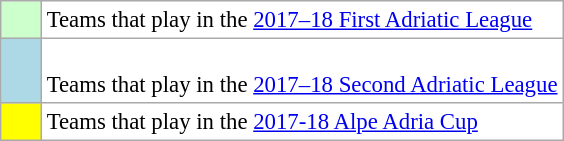<table class="wikitable" style="font-size: 95%;text-align:center;">
<tr>
<td style="background: #ccffcc;" width="20"></td>
<td bgcolor="#ffffff" align="left">Teams that play in the <a href='#'>2017–18 First Adriatic League</a></td>
</tr>
<tr>
<td style="background: lightblue;" width="20"></td>
<td bgcolor="#ffffff" align="left"><br>Teams that play in the <a href='#'>2017–18 Second Adriatic League</a></td>
</tr>
<tr>
<td style="background:yellow;" width="20"></td>
<td bgcolor="#ffffff" align="left">Teams that play in the <a href='#'>2017-18 Alpe Adria Cup</a></td>
</tr>
</table>
